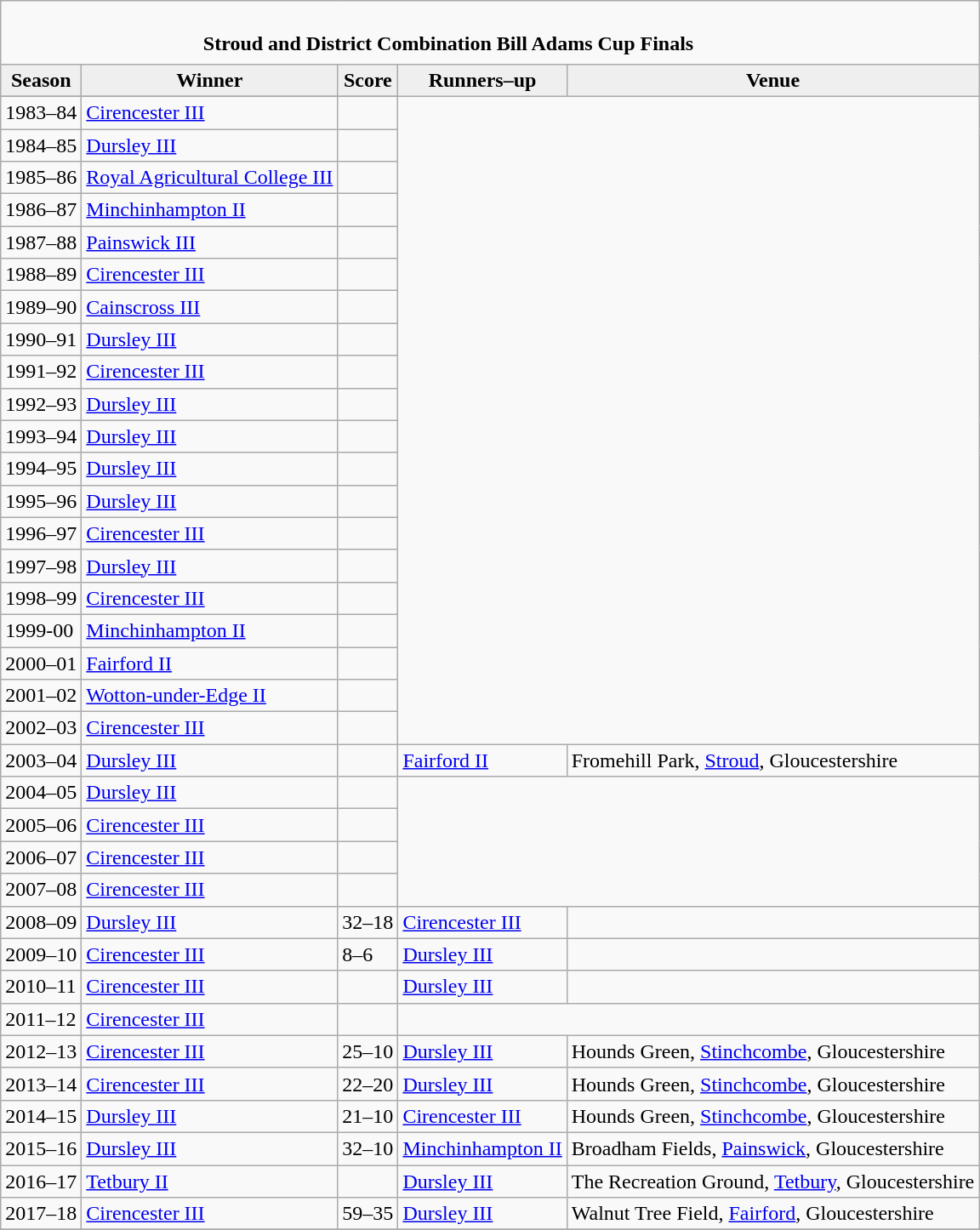<table class="wikitable" style="text-align: left;">
<tr>
<td colspan="6" cellpadding="0" cellspacing="0"><br><table border="0" style="width:100%;" cellpadding="0" cellspacing="0">
<tr>
<td style="width:20%; border:0;"></td>
<td style="border:0;"><strong>Stroud and District Combination Bill Adams Cup Finals</strong></td>
<td style="width:20%; border:0;"></td>
</tr>
</table>
</td>
</tr>
<tr>
<th style="background:#efefef;">Season</th>
<th style="background:#efefef">Winner</th>
<th style="background:#efefef">Score</th>
<th style="background:#efefef;">Runners–up</th>
<th style="background:#efefef;">Venue</th>
</tr>
<tr align=left>
</tr>
<tr>
<td>1983–84</td>
<td><a href='#'>Cirencester III</a></td>
<td></td>
</tr>
<tr>
<td>1984–85</td>
<td><a href='#'>Dursley III</a></td>
<td></td>
</tr>
<tr>
<td>1985–86</td>
<td><a href='#'>Royal Agricultural College III</a></td>
<td></td>
</tr>
<tr>
<td>1986–87</td>
<td><a href='#'>Minchinhampton II</a></td>
<td></td>
</tr>
<tr>
<td>1987–88</td>
<td><a href='#'>Painswick III</a></td>
<td></td>
</tr>
<tr>
<td>1988–89</td>
<td><a href='#'>Cirencester III</a></td>
<td></td>
</tr>
<tr>
<td>1989–90</td>
<td><a href='#'>Cainscross III</a></td>
<td></td>
</tr>
<tr>
<td>1990–91</td>
<td><a href='#'>Dursley III</a></td>
<td></td>
</tr>
<tr>
<td>1991–92</td>
<td><a href='#'>Cirencester III</a></td>
<td></td>
</tr>
<tr>
<td>1992–93</td>
<td><a href='#'>Dursley III</a></td>
<td></td>
</tr>
<tr>
<td>1993–94</td>
<td><a href='#'>Dursley III</a></td>
<td></td>
</tr>
<tr>
<td>1994–95</td>
<td><a href='#'>Dursley III</a></td>
<td></td>
</tr>
<tr>
<td>1995–96</td>
<td><a href='#'>Dursley III</a></td>
<td></td>
</tr>
<tr>
<td>1996–97</td>
<td><a href='#'>Cirencester III</a></td>
<td></td>
</tr>
<tr>
<td>1997–98</td>
<td><a href='#'>Dursley III</a></td>
<td></td>
</tr>
<tr>
<td>1998–99</td>
<td><a href='#'>Cirencester III</a></td>
<td></td>
</tr>
<tr>
<td>1999-00</td>
<td><a href='#'>Minchinhampton II</a></td>
<td></td>
</tr>
<tr>
<td>2000–01</td>
<td><a href='#'>Fairford II</a></td>
<td></td>
</tr>
<tr>
<td>2001–02</td>
<td><a href='#'>Wotton-under-Edge II</a></td>
<td></td>
</tr>
<tr>
<td>2002–03</td>
<td><a href='#'>Cirencester III</a></td>
<td></td>
</tr>
<tr>
<td>2003–04</td>
<td><a href='#'>Dursley III</a></td>
<td></td>
<td><a href='#'>Fairford II</a></td>
<td>Fromehill Park, <a href='#'>Stroud</a>, Gloucestershire</td>
</tr>
<tr>
<td>2004–05</td>
<td><a href='#'>Dursley III</a></td>
<td></td>
</tr>
<tr>
<td>2005–06</td>
<td><a href='#'>Cirencester III</a></td>
<td></td>
</tr>
<tr>
<td>2006–07</td>
<td><a href='#'>Cirencester III</a></td>
<td></td>
</tr>
<tr>
<td>2007–08</td>
<td><a href='#'>Cirencester III</a></td>
<td></td>
</tr>
<tr>
<td>2008–09</td>
<td><a href='#'>Dursley III</a></td>
<td>32–18</td>
<td><a href='#'>Cirencester III</a></td>
<td></td>
</tr>
<tr>
<td>2009–10</td>
<td><a href='#'>Cirencester III</a></td>
<td>8–6</td>
<td><a href='#'>Dursley III</a></td>
<td></td>
</tr>
<tr>
<td>2010–11</td>
<td><a href='#'>Cirencester III</a></td>
<td></td>
<td><a href='#'>Dursley III</a></td>
<td></td>
</tr>
<tr>
<td>2011–12</td>
<td><a href='#'>Cirencester III</a></td>
<td></td>
</tr>
<tr>
<td>2012–13</td>
<td><a href='#'>Cirencester III</a></td>
<td>25–10</td>
<td><a href='#'>Dursley III</a></td>
<td>Hounds Green, <a href='#'>Stinchcombe</a>, Gloucestershire</td>
</tr>
<tr>
<td>2013–14</td>
<td><a href='#'>Cirencester III</a></td>
<td>22–20</td>
<td><a href='#'>Dursley III</a></td>
<td>Hounds Green, <a href='#'>Stinchcombe</a>, Gloucestershire</td>
</tr>
<tr>
<td>2014–15</td>
<td><a href='#'>Dursley III</a></td>
<td>21–10</td>
<td><a href='#'>Cirencester III</a></td>
<td>Hounds Green, <a href='#'>Stinchcombe</a>, Gloucestershire</td>
</tr>
<tr>
<td>2015–16</td>
<td><a href='#'>Dursley III</a></td>
<td>32–10</td>
<td><a href='#'>Minchinhampton II</a></td>
<td>Broadham Fields, <a href='#'>Painswick</a>, Gloucestershire</td>
</tr>
<tr>
<td>2016–17</td>
<td><a href='#'>Tetbury II</a></td>
<td></td>
<td><a href='#'>Dursley III</a></td>
<td>The Recreation Ground, <a href='#'>Tetbury</a>, Gloucestershire</td>
</tr>
<tr>
<td>2017–18</td>
<td><a href='#'>Cirencester III</a></td>
<td>59–35</td>
<td><a href='#'>Dursley III</a></td>
<td>Walnut Tree Field, <a href='#'>Fairford</a>, Gloucestershire</td>
</tr>
<tr>
</tr>
</table>
